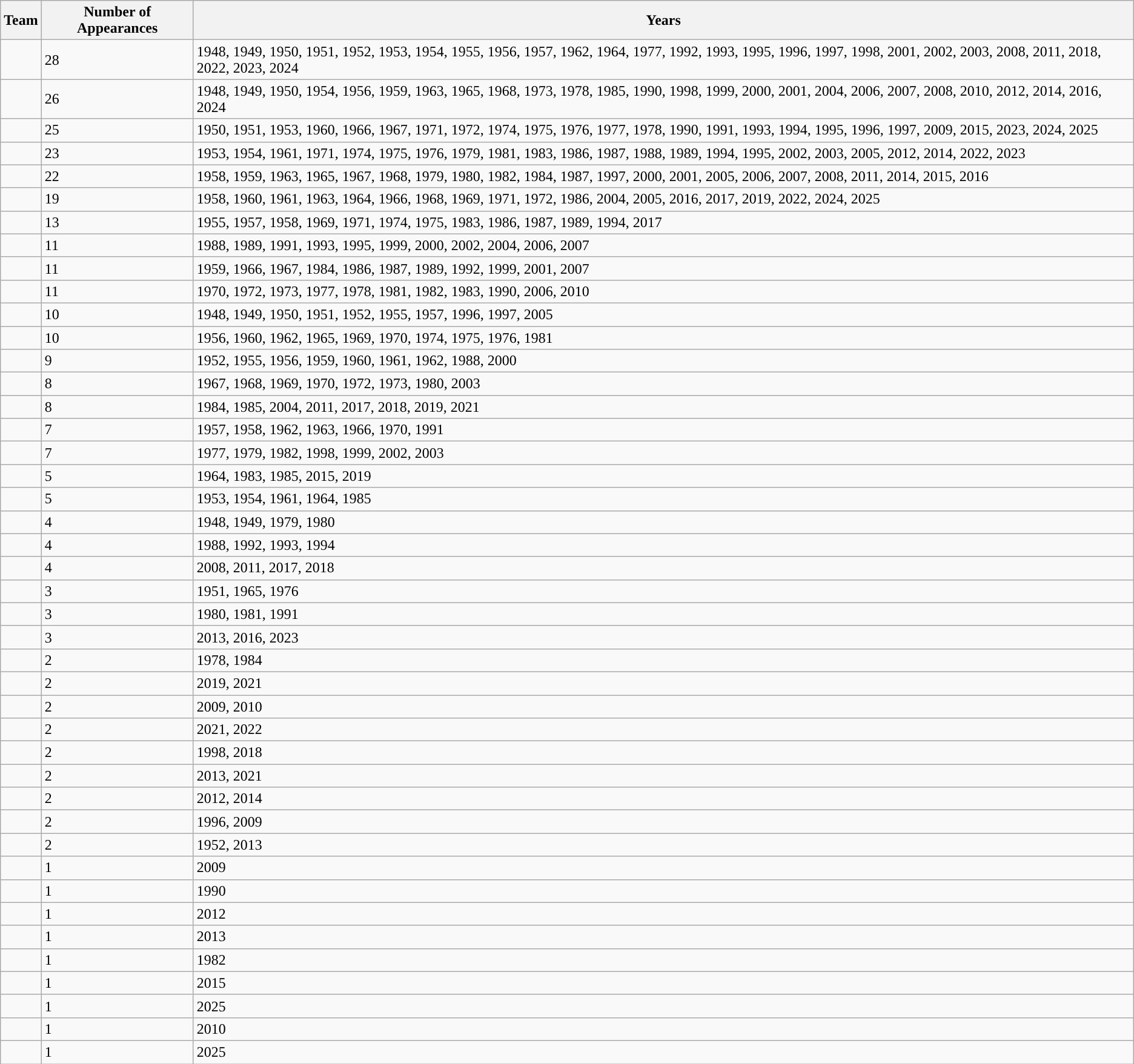<table class="wikitable sortable">
<tr>
<th>Team</th>
<th>Number of Appearances</th>
<th class="unsortable">Years</th>
</tr>
<tr>
<td align=center><strong><a href='#'></a></strong></td>
<td>28</td>
<td>1948, 1949, 1950, 1951, 1952, 1953, 1954, 1955, 1956, 1957, 1962, 1964, 1977, 1992, 1993, 1995, 1996, 1997, 1998, 2001, 2002, 2003, 2008, 2011, 2018, 2022, 2023, 2024</td>
</tr>
<tr>
<td align=center><strong><a href='#'></a></strong></td>
<td>26</td>
<td>1948, 1949, 1950, 1954, 1956, 1959, 1963, 1965, 1968, 1973, 1978, 1985, 1990, 1998, 1999, 2000, 2001, 2004, 2006, 2007, 2008, 2010, 2012, 2014, 2016, 2024</td>
</tr>
<tr>
<td align=center><strong><a href='#'></a></strong></td>
<td>25</td>
<td>1950, 1951, 1953, 1960, 1966, 1967, 1971, 1972, 1974, 1975, 1976, 1977, 1978, 1990, 1991, 1993, 1994, 1995, 1996, 1997, 2009, 2015, 2023, 2024, 2025</td>
</tr>
<tr>
<td align=center><strong><a href='#'></a></strong></td>
<td>23</td>
<td>1953, 1954, 1961, 1971, 1974, 1975, 1976, 1979, 1981, 1983, 1986, 1987, 1988, 1989, 1994, 1995, 2002, 2003, 2005, 2012, 2014, 2022, 2023</td>
</tr>
<tr>
<td align=center><strong><a href='#'></a></strong></td>
<td>22</td>
<td>1958, 1959, 1963, 1965, 1967, 1968, 1979, 1980, 1982, 1984, 1987, 1997, 2000, 2001, 2005, 2006, 2007, 2008, 2011, 2014, 2015, 2016</td>
</tr>
<tr>
<td align=center><strong><a href='#'></a></strong></td>
<td>19</td>
<td>1958, 1960, 1961, 1963, 1964, 1966, 1968, 1969, 1971, 1972, 1986, 2004, 2005, 2016, 2017, 2019, 2022, 2024, 2025</td>
</tr>
<tr>
<td align=center><strong><a href='#'></a></strong></td>
<td>13</td>
<td>1955, 1957, 1958, 1969, 1971, 1974, 1975, 1983, 1986, 1987, 1989, 1994, 2017</td>
</tr>
<tr>
<td align=center><strong><a href='#'></a></strong></td>
<td>11</td>
<td>1988, 1989, 1991, 1993, 1995, 1999, 2000, 2002, 2004, 2006, 2007</td>
</tr>
<tr>
<td align=center><strong><a href='#'></a></strong></td>
<td>11</td>
<td>1959, 1966, 1967, 1984, 1986, 1987, 1989, 1992, 1999, 2001, 2007</td>
</tr>
<tr>
<td align=center><strong><a href='#'></a></strong></td>
<td>11</td>
<td>1970, 1972, 1973, 1977, 1978, 1981, 1982, 1983, 1990, 2006, 2010</td>
</tr>
<tr>
<td align=center><strong><a href='#'></a></strong></td>
<td>10</td>
<td>1948, 1949, 1950, 1951, 1952, 1955, 1957, 1996, 1997, 2005</td>
</tr>
<tr>
<td align=center><strong><a href='#'></a></strong></td>
<td>10</td>
<td>1956, 1960, 1962, 1965, 1969, 1970, 1974, 1975, 1976, 1981</td>
</tr>
<tr>
<td align=center><strong><a href='#'></a></strong></td>
<td>9</td>
<td>1952, 1955, 1956, 1959, 1960, 1961, 1962, 1988, 2000</td>
</tr>
<tr>
<td align=center><strong><a href='#'></a></strong></td>
<td>8</td>
<td>1967, 1968, 1969, 1970, 1972, 1973, 1980, 2003</td>
</tr>
<tr>
<td align=center><strong><a href='#'></a></strong></td>
<td>8</td>
<td>1984, 1985, 2004, 2011, 2017, 2018, 2019, 2021</td>
</tr>
<tr>
<td align=center><strong><a href='#'></a></strong></td>
<td>7</td>
<td>1957, 1958, 1962, 1963, 1966, 1970, 1991</td>
</tr>
<tr>
<td align=center><strong><a href='#'></a></strong></td>
<td>7</td>
<td>1977, 1979, 1982, 1998, 1999, 2002, 2003</td>
</tr>
<tr>
<td align=center><strong><a href='#'></a></strong></td>
<td>5</td>
<td>1964, 1983, 1985, 2015, 2019</td>
</tr>
<tr>
<td align=center><strong><a href='#'></a></strong></td>
<td>5</td>
<td>1953, 1954, 1961, 1964, 1985</td>
</tr>
<tr>
<td align=center><strong><a href='#'></a></strong></td>
<td>4</td>
<td>1948, 1949, 1979, 1980</td>
</tr>
<tr>
<td align=center><strong><a href='#'></a></strong></td>
<td>4</td>
<td>1988, 1992, 1993, 1994</td>
</tr>
<tr>
<td align=center><strong><a href='#'></a></strong></td>
<td>4</td>
<td>2008, 2011, 2017, 2018</td>
</tr>
<tr>
<td align=center><strong><a href='#'></a></strong></td>
<td>3</td>
<td>1951, 1965, 1976</td>
</tr>
<tr>
<td align=center><strong><a href='#'></a></strong></td>
<td>3</td>
<td>1980, 1981, 1991</td>
</tr>
<tr>
<td align=center><strong><a href='#'></a></strong></td>
<td>3</td>
<td>2013, 2016, 2023</td>
</tr>
<tr>
<td align=center><strong><a href='#'></a></strong></td>
<td>2</td>
<td>1978, 1984</td>
</tr>
<tr>
<td align=center><strong><a href='#'></a></strong></td>
<td>2</td>
<td>2019, 2021</td>
</tr>
<tr>
<td align=center><strong><a href='#'></a></strong></td>
<td>2</td>
<td>2009, 2010</td>
</tr>
<tr>
<td align=center><strong><a href='#'></a></strong></td>
<td>2</td>
<td>2021, 2022</td>
</tr>
<tr>
<td align=center><strong><a href='#'></a></strong></td>
<td>2</td>
<td>1998, 2018</td>
</tr>
<tr>
<td align=center><strong><a href='#'></a></strong></td>
<td>2</td>
<td>2013, 2021</td>
</tr>
<tr>
<td align=center><strong><a href='#'></a></strong></td>
<td>2</td>
<td>2012, 2014</td>
</tr>
<tr>
<td align=center><strong><a href='#'></a></strong></td>
<td>2</td>
<td>1996, 2009</td>
</tr>
<tr>
<td align=center><strong><a href='#'></a></strong></td>
<td>2</td>
<td>1952, 2013</td>
</tr>
<tr>
<td align=center><strong><a href='#'></a></strong></td>
<td>1</td>
<td>2009</td>
</tr>
<tr>
<td align=center><strong><a href='#'></a></strong></td>
<td>1</td>
<td>1990</td>
</tr>
<tr>
<td align=center><strong><a href='#'></a></strong></td>
<td>1</td>
<td>2012</td>
</tr>
<tr>
<td align=center><strong><a href='#'></a></strong></td>
<td>1</td>
<td>2013</td>
</tr>
<tr>
<td align=center><strong><a href='#'></a></strong></td>
<td>1</td>
<td>1982</td>
</tr>
<tr>
<td align=center><strong><a href='#'></a></strong></td>
<td>1</td>
<td>2015</td>
</tr>
<tr>
<td align=center><strong><a href='#'></a></strong></td>
<td>1</td>
<td>2025</td>
</tr>
<tr>
<td align=center><strong><a href='#'></a></strong></td>
<td>1</td>
<td>2010</td>
</tr>
<tr>
<td align=center><strong><a href='#'></a></strong></td>
<td>1</td>
<td>2025</td>
</tr>
</table>
